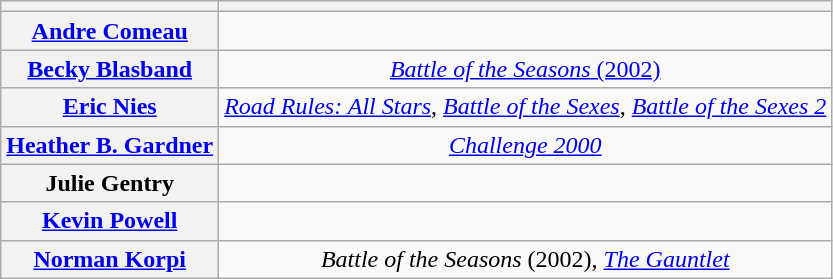<table class="wikitable sortable" style="text-align:center">
<tr>
<th scope="col"></th>
<th scope="col"></th>
</tr>
<tr>
<th scope="row"><a href='#'>Andre Comeau</a></th>
<td></td>
</tr>
<tr>
<th scope="row"><a href='#'>Becky Blasband</a></th>
<td><a href='#'><em>Battle of the Seasons</em> (2002)</a></td>
</tr>
<tr>
<th scope="row"><a href='#'>Eric Nies</a></th>
<td><em><a href='#'>Road Rules: All Stars</a></em>, <em><a href='#'>Battle of the Sexes</a></em>, <em><a href='#'>Battle of the Sexes 2</a></em></td>
</tr>
<tr>
<th scope="row" nowrap><a href='#'>Heather B. Gardner</a></th>
<td><em><a href='#'>Challenge 2000</a></em></td>
</tr>
<tr>
<th scope="row">Julie Gentry</th>
<td></td>
</tr>
<tr>
<th scope="row"><a href='#'>Kevin Powell</a></th>
<td></td>
</tr>
<tr>
<th scope="row"><a href='#'>Norman Korpi</a></th>
<td><em>Battle of the Seasons</em> (2002), <em><a href='#'>The Gauntlet</a></em></td>
</tr>
</table>
